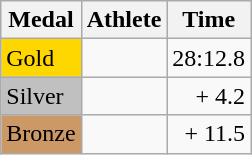<table class="wikitable">
<tr>
<th>Medal</th>
<th>Athlete</th>
<th>Time</th>
</tr>
<tr>
<td bgcolor="gold">Gold</td>
<td></td>
<td align=right>28:12.8</td>
</tr>
<tr>
<td bgcolor="silver">Silver</td>
<td></td>
<td align=right>+ 4.2</td>
</tr>
<tr>
<td bgcolor="CC9966">Bronze</td>
<td></td>
<td align=right>+ 11.5</td>
</tr>
</table>
